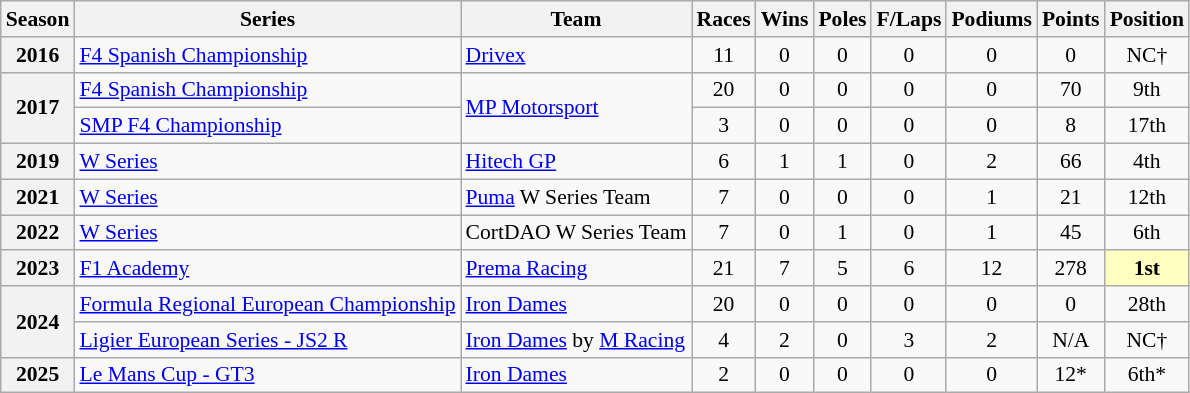<table class="wikitable" style="font-size: 90%; text-align:center">
<tr>
<th>Season</th>
<th>Series</th>
<th>Team</th>
<th>Races</th>
<th>Wins</th>
<th>Poles</th>
<th>F/Laps</th>
<th>Podiums</th>
<th>Points</th>
<th>Position</th>
</tr>
<tr>
<th>2016</th>
<td align=left><a href='#'>F4 Spanish Championship</a></td>
<td align=left><a href='#'>Drivex</a></td>
<td>11</td>
<td>0</td>
<td>0</td>
<td>0</td>
<td>0</td>
<td>0</td>
<td>NC†</td>
</tr>
<tr>
<th rowspan=2>2017</th>
<td align=left><a href='#'>F4 Spanish Championship</a></td>
<td rowspan=2 align=left><a href='#'>MP Motorsport</a></td>
<td>20</td>
<td>0</td>
<td>0</td>
<td>0</td>
<td>0</td>
<td>70</td>
<td>9th</td>
</tr>
<tr>
<td align=left><a href='#'>SMP F4 Championship</a></td>
<td>3</td>
<td>0</td>
<td>0</td>
<td>0</td>
<td>0</td>
<td>8</td>
<td>17th</td>
</tr>
<tr>
<th>2019</th>
<td align=left><a href='#'>W Series</a></td>
<td align=left><a href='#'>Hitech GP</a></td>
<td>6</td>
<td>1</td>
<td>1</td>
<td>0</td>
<td>2</td>
<td>66</td>
<td>4th</td>
</tr>
<tr>
<th>2021</th>
<td align=left><a href='#'>W Series</a></td>
<td align=left><a href='#'>Puma</a> W Series Team</td>
<td>7</td>
<td>0</td>
<td>0</td>
<td>0</td>
<td>1</td>
<td>21</td>
<td>12th</td>
</tr>
<tr>
<th>2022</th>
<td align=left><a href='#'>W Series</a></td>
<td align=left>CortDAO W Series Team</td>
<td>7</td>
<td>0</td>
<td>1</td>
<td>0</td>
<td>1</td>
<td>45</td>
<td>6th</td>
</tr>
<tr>
<th>2023</th>
<td align=left><a href='#'>F1 Academy</a></td>
<td align=left><a href='#'>Prema Racing</a></td>
<td>21</td>
<td>7</td>
<td>5</td>
<td>6</td>
<td>12</td>
<td>278</td>
<td style="background:#FFFFBF;"><strong>1st</strong></td>
</tr>
<tr>
<th rowspan="2">2024</th>
<td align=left><a href='#'>Formula Regional European Championship</a></td>
<td align=left><a href='#'>Iron Dames</a></td>
<td>20</td>
<td>0</td>
<td>0</td>
<td>0</td>
<td>0</td>
<td>0</td>
<td>28th</td>
</tr>
<tr>
<td align=left><a href='#'>Ligier European Series - JS2 R</a></td>
<td align=left><a href='#'>Iron Dames</a> by <a href='#'>M Racing</a></td>
<td>4</td>
<td>2</td>
<td>0</td>
<td>3</td>
<td>2</td>
<td>N/A</td>
<td>NC†</td>
</tr>
<tr>
<th>2025</th>
<td align=left><a href='#'>Le Mans Cup - GT3</a></td>
<td align=left><a href='#'>Iron Dames</a></td>
<td>2</td>
<td>0</td>
<td>0</td>
<td>0</td>
<td>0</td>
<td>12*</td>
<td>6th*</td>
</tr>
</table>
